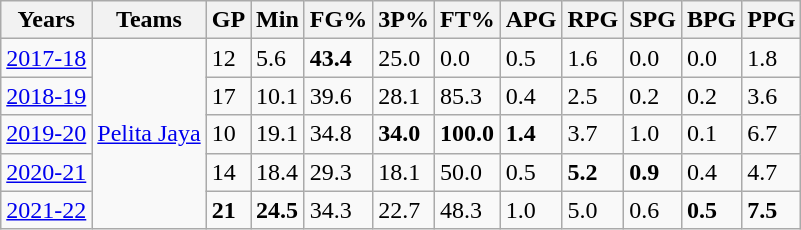<table class="wikitable sortable">
<tr>
<th>Years</th>
<th>Teams</th>
<th>GP</th>
<th>Min</th>
<th>FG%</th>
<th>3P%</th>
<th>FT%</th>
<th>APG</th>
<th>RPG</th>
<th>SPG</th>
<th>BPG</th>
<th>PPG</th>
</tr>
<tr>
<td><a href='#'>2017-18</a></td>
<td rowspan= "5"><a href='#'>Pelita Jaya</a></td>
<td>12</td>
<td>5.6</td>
<td><strong>43.4</strong></td>
<td>25.0</td>
<td>0.0</td>
<td>0.5</td>
<td>1.6</td>
<td>0.0</td>
<td>0.0</td>
<td>1.8</td>
</tr>
<tr>
<td><a href='#'>2018-19</a></td>
<td>17</td>
<td>10.1</td>
<td>39.6</td>
<td>28.1</td>
<td>85.3</td>
<td>0.4</td>
<td>2.5</td>
<td>0.2</td>
<td>0.2</td>
<td>3.6</td>
</tr>
<tr>
<td><a href='#'>2019-20</a></td>
<td>10</td>
<td>19.1</td>
<td>34.8</td>
<td><strong>34.0</strong></td>
<td><strong>100.0</strong></td>
<td><strong>1.4</strong></td>
<td>3.7</td>
<td>1.0</td>
<td>0.1</td>
<td>6.7</td>
</tr>
<tr>
<td><a href='#'>2020-21</a></td>
<td>14</td>
<td>18.4</td>
<td>29.3</td>
<td>18.1</td>
<td>50.0</td>
<td>0.5</td>
<td><strong>5.2</strong></td>
<td><strong>0.9</strong></td>
<td>0.4</td>
<td>4.7</td>
</tr>
<tr>
<td><a href='#'>2021-22</a></td>
<td><strong>21</strong></td>
<td><strong>24.5</strong></td>
<td>34.3</td>
<td>22.7</td>
<td>48.3</td>
<td>1.0</td>
<td>5.0</td>
<td>0.6</td>
<td><strong>0.5</strong></td>
<td><strong>7.5</strong></td>
</tr>
</table>
